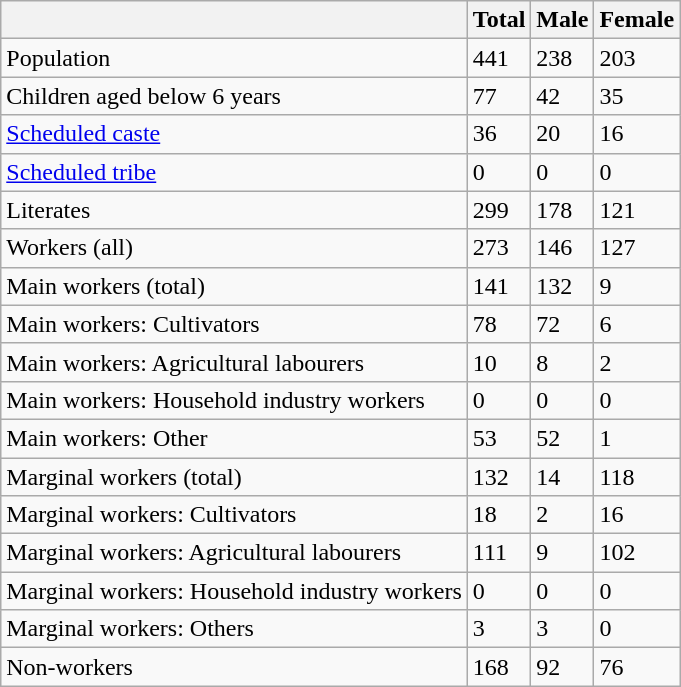<table class="wikitable sortable">
<tr>
<th></th>
<th>Total</th>
<th>Male</th>
<th>Female</th>
</tr>
<tr>
<td>Population</td>
<td>441</td>
<td>238</td>
<td>203</td>
</tr>
<tr>
<td>Children aged below 6 years</td>
<td>77</td>
<td>42</td>
<td>35</td>
</tr>
<tr>
<td><a href='#'>Scheduled caste</a></td>
<td>36</td>
<td>20</td>
<td>16</td>
</tr>
<tr>
<td><a href='#'>Scheduled tribe</a></td>
<td>0</td>
<td>0</td>
<td>0</td>
</tr>
<tr>
<td>Literates</td>
<td>299</td>
<td>178</td>
<td>121</td>
</tr>
<tr>
<td>Workers (all)</td>
<td>273</td>
<td>146</td>
<td>127</td>
</tr>
<tr>
<td>Main workers (total)</td>
<td>141</td>
<td>132</td>
<td>9</td>
</tr>
<tr>
<td>Main workers: Cultivators</td>
<td>78</td>
<td>72</td>
<td>6</td>
</tr>
<tr>
<td>Main workers: Agricultural labourers</td>
<td>10</td>
<td>8</td>
<td>2</td>
</tr>
<tr>
<td>Main workers: Household industry workers</td>
<td>0</td>
<td>0</td>
<td>0</td>
</tr>
<tr>
<td>Main workers: Other</td>
<td>53</td>
<td>52</td>
<td>1</td>
</tr>
<tr>
<td>Marginal workers (total)</td>
<td>132</td>
<td>14</td>
<td>118</td>
</tr>
<tr>
<td>Marginal workers: Cultivators</td>
<td>18</td>
<td>2</td>
<td>16</td>
</tr>
<tr>
<td>Marginal workers: Agricultural labourers</td>
<td>111</td>
<td>9</td>
<td>102</td>
</tr>
<tr>
<td>Marginal workers: Household industry workers</td>
<td>0</td>
<td>0</td>
<td>0</td>
</tr>
<tr>
<td>Marginal workers: Others</td>
<td>3</td>
<td>3</td>
<td>0</td>
</tr>
<tr>
<td>Non-workers</td>
<td>168</td>
<td>92</td>
<td>76</td>
</tr>
</table>
